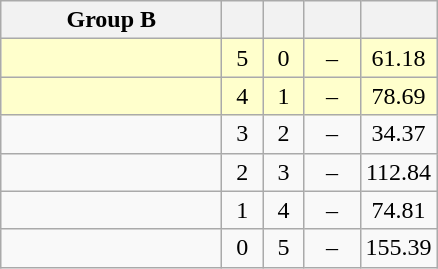<table class="wikitable" style="text-align: center;">
<tr>
<th width=140>Group B</th>
<th width=20></th>
<th width=20></th>
<th width=30></th>
<th width=20></th>
</tr>
<tr bgcolor=#ffffcc>
<td style="text-align:left;"></td>
<td>5</td>
<td>0</td>
<td>–</td>
<td>61.18</td>
</tr>
<tr bgcolor=#ffffcc>
<td style="text-align:left;"></td>
<td>4</td>
<td>1</td>
<td>–</td>
<td>78.69</td>
</tr>
<tr>
<td style="text-align:left;"></td>
<td>3</td>
<td>2</td>
<td>–</td>
<td>34.37</td>
</tr>
<tr>
<td style="text-align:left;"></td>
<td>2</td>
<td>3</td>
<td>–</td>
<td>112.84</td>
</tr>
<tr>
<td style="text-align:left;"></td>
<td>1</td>
<td>4</td>
<td>–</td>
<td>74.81</td>
</tr>
<tr>
<td style="text-align:left;"></td>
<td>0</td>
<td>5</td>
<td>–</td>
<td>155.39</td>
</tr>
</table>
